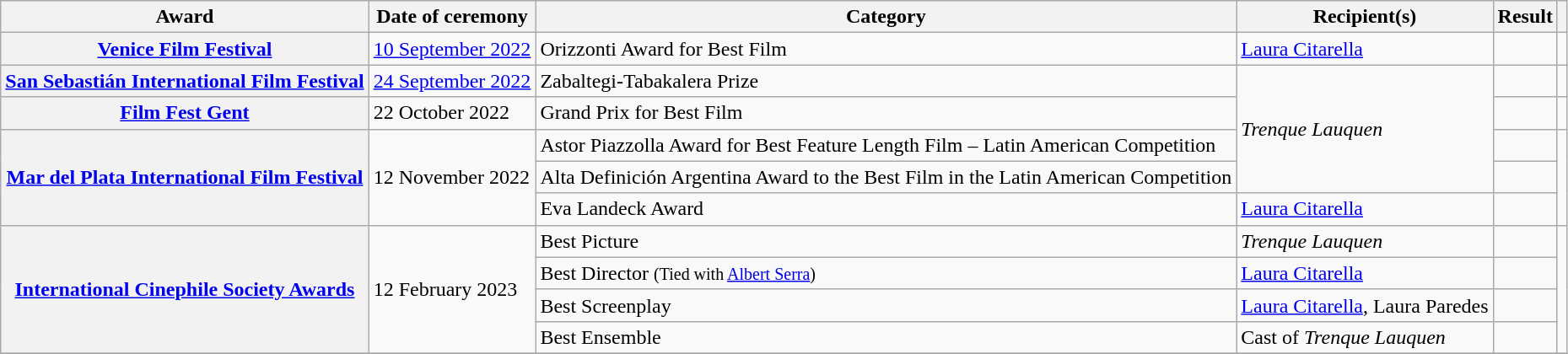<table class="wikitable sortable plainrowheaders">
<tr>
<th scope="col">Award</th>
<th scope="col">Date of ceremony</th>
<th scope="col">Category</th>
<th scope="col">Recipient(s)</th>
<th scope="col">Result</th>
<th scope="col" class="unsortable"></th>
</tr>
<tr>
<th scope="row"><a href='#'>Venice Film Festival</a></th>
<td><a href='#'>10 September 2022</a></td>
<td>Orizzonti Award for Best Film</td>
<td><a href='#'>Laura Citarella</a></td>
<td></td>
<td align="center"></td>
</tr>
<tr>
<th scope="row"><a href='#'>San Sebastián International Film Festival</a></th>
<td><a href='#'>24 September 2022</a></td>
<td>Zabaltegi-Tabakalera Prize</td>
<td rowspan="4"><em>Trenque Lauquen</em></td>
<td></td>
<td align="center"></td>
</tr>
<tr>
<th scope="row"><a href='#'>Film Fest Gent</a></th>
<td>22 October 2022</td>
<td>Grand Prix for Best Film</td>
<td></td>
<td align="center"></td>
</tr>
<tr>
<th rowspan="3" scope="row"><a href='#'>Mar del Plata International Film Festival</a></th>
<td rowspan="3">12 November 2022</td>
<td>Astor Piazzolla Award for Best Feature Length Film – Latin American Competition</td>
<td></td>
<td rowspan="3" align="center"><br></td>
</tr>
<tr>
<td>Alta Definición Argentina Award to the Best Film in the Latin American Competition</td>
<td></td>
</tr>
<tr>
<td>Eva Landeck Award</td>
<td><a href='#'>Laura Citarella</a></td>
<td></td>
</tr>
<tr>
<th rowspan="4" scope="row"><a href='#'>International Cinephile Society Awards</a></th>
<td rowspan="4">12 February 2023</td>
<td>Best Picture</td>
<td><em>Trenque Lauquen</em></td>
<td></td>
<td rowspan="4" align="center"></td>
</tr>
<tr>
<td>Best Director <small>(Tied with <a href='#'>Albert Serra</a>)</small></td>
<td><a href='#'>Laura Citarella</a></td>
<td></td>
</tr>
<tr>
<td>Best Screenplay</td>
<td><a href='#'>Laura Citarella</a>, Laura Paredes</td>
<td></td>
</tr>
<tr>
<td>Best Ensemble</td>
<td>Cast of <em>Trenque Lauquen</em></td>
<td></td>
</tr>
<tr>
</tr>
</table>
